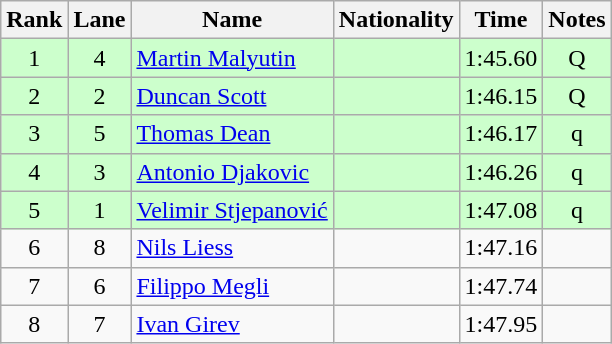<table class="wikitable sortable" style="text-align:center">
<tr>
<th>Rank</th>
<th>Lane</th>
<th>Name</th>
<th>Nationality</th>
<th>Time</th>
<th>Notes</th>
</tr>
<tr bgcolor=ccffcc>
<td>1</td>
<td>4</td>
<td align=left><a href='#'>Martin Malyutin</a></td>
<td align=left></td>
<td>1:45.60</td>
<td>Q</td>
</tr>
<tr bgcolor=ccffcc>
<td>2</td>
<td>2</td>
<td align=left><a href='#'>Duncan Scott</a></td>
<td align=left></td>
<td>1:46.15</td>
<td>Q</td>
</tr>
<tr bgcolor=ccffcc>
<td>3</td>
<td>5</td>
<td align=left><a href='#'>Thomas Dean</a></td>
<td align=left></td>
<td>1:46.17</td>
<td>q</td>
</tr>
<tr bgcolor=ccffcc>
<td>4</td>
<td>3</td>
<td align=left><a href='#'>Antonio Djakovic</a></td>
<td align=left></td>
<td>1:46.26</td>
<td>q</td>
</tr>
<tr bgcolor=ccffcc>
<td>5</td>
<td>1</td>
<td align=left><a href='#'>Velimir Stjepanović</a></td>
<td align=left></td>
<td>1:47.08</td>
<td>q</td>
</tr>
<tr>
<td>6</td>
<td>8</td>
<td align=left><a href='#'>Nils Liess</a></td>
<td align=left></td>
<td>1:47.16</td>
<td></td>
</tr>
<tr>
<td>7</td>
<td>6</td>
<td align=left><a href='#'>Filippo Megli</a></td>
<td align=left></td>
<td>1:47.74</td>
<td></td>
</tr>
<tr>
<td>8</td>
<td>7</td>
<td align=left><a href='#'>Ivan Girev</a></td>
<td align=left></td>
<td>1:47.95</td>
<td></td>
</tr>
</table>
